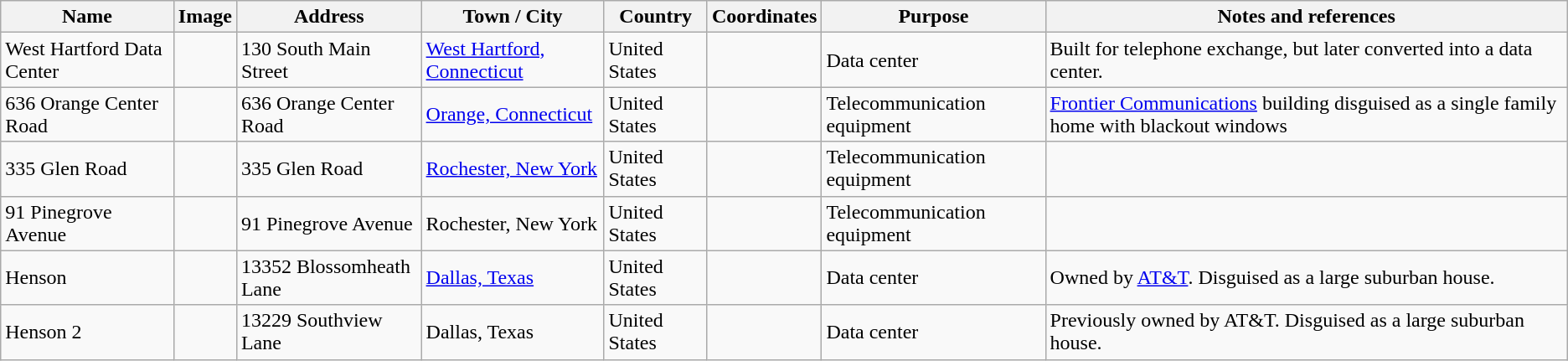<table class="wikitable sortable">
<tr>
<th>Name</th>
<th class=unsortable>Image</th>
<th>Address</th>
<th>Town / City</th>
<th>Country</th>
<th>Coordinates</th>
<th>Purpose</th>
<th class="unsortable">Notes and references</th>
</tr>
<tr>
<td>West Hartford Data Center</td>
<td></td>
<td>130 South Main Street</td>
<td><a href='#'>West Hartford, Connecticut</a></td>
<td>United States</td>
<td></td>
<td>Data center</td>
<td>Built for telephone exchange, but later converted into a data center.</td>
</tr>
<tr>
<td>636 Orange Center Road</td>
<td></td>
<td>636 Orange Center Road</td>
<td><a href='#'>Orange, Connecticut</a></td>
<td>United States</td>
<td></td>
<td>Telecommunication equipment</td>
<td><a href='#'>Frontier Communications</a> building disguised as a single family home with blackout windows</td>
</tr>
<tr>
<td>335 Glen Road</td>
<td></td>
<td>335 Glen Road</td>
<td><a href='#'>Rochester, New York</a></td>
<td>United States</td>
<td></td>
<td>Telecommunication equipment</td>
<td></td>
</tr>
<tr>
<td>91 Pinegrove Avenue</td>
<td></td>
<td>91 Pinegrove Avenue</td>
<td>Rochester, New York</td>
<td>United States</td>
<td></td>
<td>Telecommunication equipment</td>
<td></td>
</tr>
<tr>
<td>Henson</td>
<td></td>
<td>13352 Blossomheath Lane</td>
<td><a href='#'>Dallas, Texas</a></td>
<td>United States</td>
<td></td>
<td>Data center</td>
<td>Owned by <a href='#'>AT&T</a>. Disguised as a large suburban house.</td>
</tr>
<tr>
<td>Henson 2</td>
<td></td>
<td>13229 Southview Lane</td>
<td>Dallas, Texas</td>
<td>United States</td>
<td></td>
<td>Data center</td>
<td>Previously owned by AT&T. Disguised as a large suburban house.</td>
</tr>
</table>
